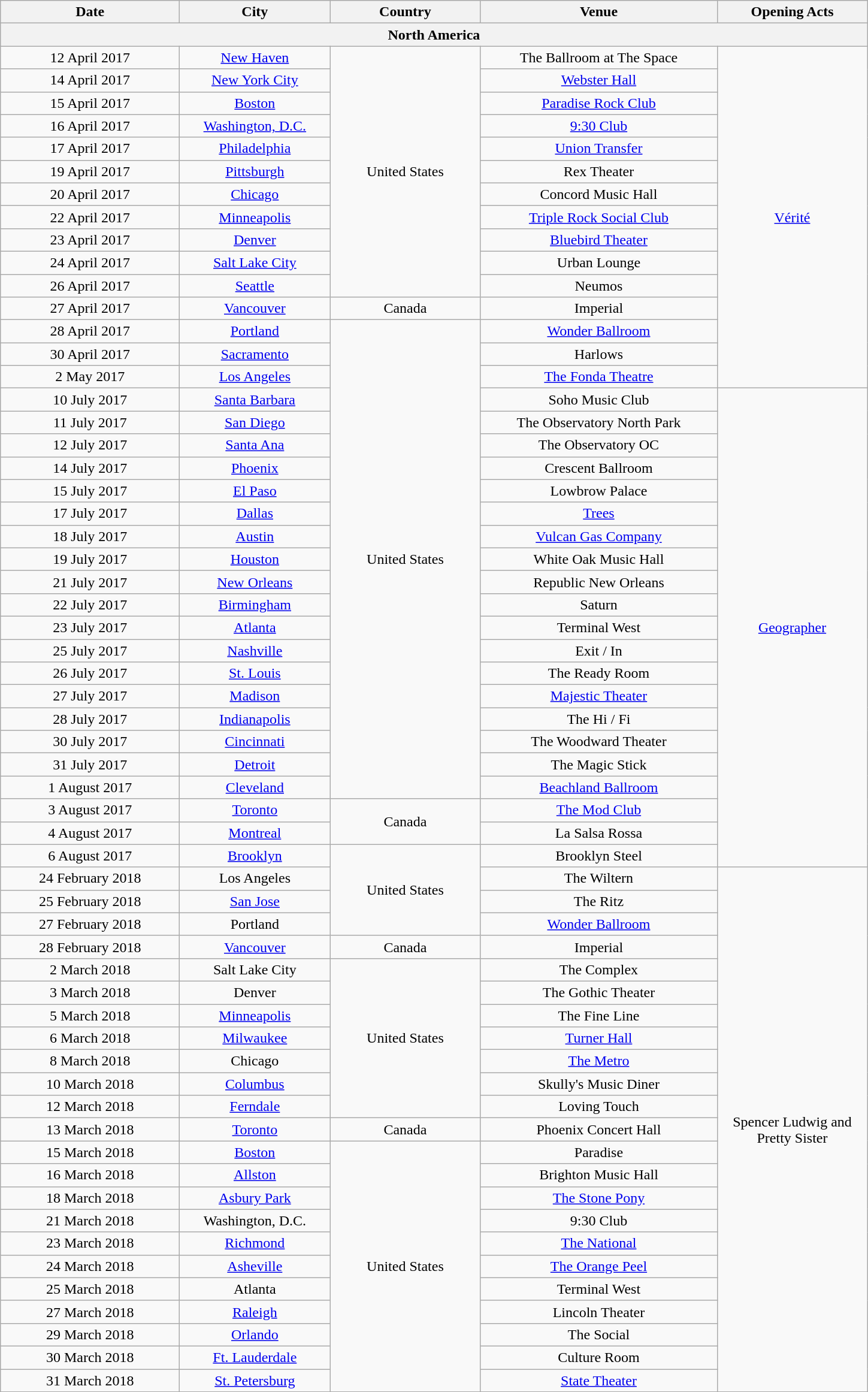<table class="wikitable" style="text-align:center;">
<tr>
<th scope="col" style="width:12em;">Date</th>
<th scope="col" style="width:10em;">City</th>
<th scope="col" style="width:10em;">Country</th>
<th scope="col" style="width:16em;">Venue</th>
<th scope="col" style="width:10em;">Opening Acts</th>
</tr>
<tr>
<th colspan="5">North America</th>
</tr>
<tr>
<td>12 April 2017</td>
<td><a href='#'>New Haven</a></td>
<td rowspan="11">United States</td>
<td>The Ballroom at The Space</td>
<td rowspan="15"><a href='#'>Vérité</a></td>
</tr>
<tr>
<td>14 April 2017</td>
<td><a href='#'>New York City</a></td>
<td><a href='#'>Webster Hall</a></td>
</tr>
<tr>
<td>15 April 2017</td>
<td><a href='#'>Boston</a></td>
<td><a href='#'>Paradise Rock Club</a></td>
</tr>
<tr>
<td>16 April 2017</td>
<td><a href='#'>Washington, D.C.</a></td>
<td><a href='#'>9:30 Club</a></td>
</tr>
<tr>
<td>17 April 2017</td>
<td><a href='#'>Philadelphia</a></td>
<td><a href='#'>Union Transfer</a></td>
</tr>
<tr>
<td>19 April 2017</td>
<td><a href='#'>Pittsburgh</a></td>
<td>Rex Theater</td>
</tr>
<tr>
<td>20 April 2017</td>
<td><a href='#'>Chicago</a></td>
<td>Concord Music Hall</td>
</tr>
<tr>
<td>22 April 2017</td>
<td><a href='#'>Minneapolis</a></td>
<td><a href='#'>Triple Rock Social Club</a></td>
</tr>
<tr>
<td>23 April 2017</td>
<td><a href='#'>Denver</a></td>
<td><a href='#'>Bluebird Theater</a></td>
</tr>
<tr>
<td>24 April 2017</td>
<td><a href='#'>Salt Lake City</a></td>
<td>Urban Lounge</td>
</tr>
<tr>
<td>26 April 2017</td>
<td><a href='#'>Seattle</a></td>
<td>Neumos</td>
</tr>
<tr>
<td>27 April 2017</td>
<td><a href='#'>Vancouver</a></td>
<td>Canada</td>
<td>Imperial</td>
</tr>
<tr>
<td>28 April 2017</td>
<td><a href='#'>Portland</a></td>
<td rowspan="21">United States</td>
<td><a href='#'>Wonder Ballroom</a></td>
</tr>
<tr>
<td>30 April 2017</td>
<td><a href='#'>Sacramento</a></td>
<td>Harlows</td>
</tr>
<tr>
<td>2 May 2017</td>
<td><a href='#'>Los Angeles</a></td>
<td><a href='#'>The Fonda Theatre</a></td>
</tr>
<tr>
<td>10 July 2017</td>
<td><a href='#'>Santa Barbara</a></td>
<td>Soho Music Club</td>
<td rowspan="21"><a href='#'>Geographer</a></td>
</tr>
<tr>
<td>11 July 2017</td>
<td><a href='#'>San Diego</a></td>
<td>The Observatory North Park</td>
</tr>
<tr>
<td>12 July 2017</td>
<td><a href='#'>Santa Ana</a></td>
<td>The Observatory OC</td>
</tr>
<tr>
<td>14 July 2017</td>
<td><a href='#'>Phoenix</a></td>
<td>Crescent Ballroom</td>
</tr>
<tr>
<td>15 July 2017</td>
<td><a href='#'>El Paso</a></td>
<td>Lowbrow Palace</td>
</tr>
<tr>
<td>17 July 2017</td>
<td><a href='#'>Dallas</a></td>
<td><a href='#'>Trees</a></td>
</tr>
<tr>
<td>18 July 2017</td>
<td><a href='#'>Austin</a></td>
<td><a href='#'>Vulcan Gas Company</a></td>
</tr>
<tr>
<td>19 July 2017</td>
<td><a href='#'>Houston</a></td>
<td>White Oak Music Hall</td>
</tr>
<tr>
<td>21 July 2017</td>
<td><a href='#'>New Orleans</a></td>
<td>Republic New Orleans</td>
</tr>
<tr>
<td>22 July 2017</td>
<td><a href='#'>Birmingham</a></td>
<td>Saturn</td>
</tr>
<tr>
<td>23 July 2017</td>
<td><a href='#'>Atlanta</a></td>
<td>Terminal West</td>
</tr>
<tr>
<td>25 July 2017</td>
<td><a href='#'>Nashville</a></td>
<td>Exit / In</td>
</tr>
<tr>
<td>26 July 2017</td>
<td><a href='#'>St. Louis</a></td>
<td>The Ready Room</td>
</tr>
<tr>
<td>27 July 2017</td>
<td><a href='#'>Madison</a></td>
<td><a href='#'>Majestic Theater</a></td>
</tr>
<tr>
<td>28 July 2017</td>
<td><a href='#'>Indianapolis</a></td>
<td>The Hi / Fi</td>
</tr>
<tr>
<td>30 July 2017</td>
<td><a href='#'>Cincinnati</a></td>
<td>The Woodward Theater</td>
</tr>
<tr>
<td>31 July 2017</td>
<td><a href='#'>Detroit</a></td>
<td>The Magic Stick</td>
</tr>
<tr>
<td>1 August 2017</td>
<td><a href='#'>Cleveland</a></td>
<td><a href='#'>Beachland Ballroom</a></td>
</tr>
<tr>
<td>3 August 2017</td>
<td><a href='#'>Toronto</a></td>
<td rowspan="2">Canada</td>
<td><a href='#'>The Mod Club</a></td>
</tr>
<tr>
<td>4 August 2017</td>
<td><a href='#'>Montreal</a></td>
<td>La Salsa Rossa</td>
</tr>
<tr>
<td>6 August 2017</td>
<td><a href='#'>Brooklyn</a></td>
<td rowspan="4">United States</td>
<td>Brooklyn Steel</td>
</tr>
<tr>
<td>24 February 2018</td>
<td>Los Angeles</td>
<td>The Wiltern</td>
<td rowspan="23">Spencer Ludwig and<br>Pretty Sister</td>
</tr>
<tr>
<td>25 February 2018</td>
<td><a href='#'>San Jose</a></td>
<td>The Ritz</td>
</tr>
<tr>
<td>27 February 2018</td>
<td>Portland</td>
<td><a href='#'>Wonder Ballroom</a></td>
</tr>
<tr>
<td>28 February 2018</td>
<td><a href='#'>Vancouver</a></td>
<td>Canada</td>
<td>Imperial</td>
</tr>
<tr>
<td>2 March 2018</td>
<td>Salt Lake City</td>
<td rowspan="7">United States</td>
<td>The Complex</td>
</tr>
<tr>
<td>3 March 2018</td>
<td>Denver</td>
<td>The Gothic Theater</td>
</tr>
<tr>
<td>5 March 2018</td>
<td><a href='#'>Minneapolis</a></td>
<td>The Fine Line</td>
</tr>
<tr>
<td>6 March 2018</td>
<td><a href='#'>Milwaukee</a></td>
<td><a href='#'>Turner Hall</a></td>
</tr>
<tr>
<td>8 March 2018</td>
<td>Chicago</td>
<td><a href='#'>The Metro</a></td>
</tr>
<tr>
<td>10 March 2018</td>
<td><a href='#'>Columbus</a></td>
<td>Skully's Music Diner</td>
</tr>
<tr>
<td>12 March 2018</td>
<td><a href='#'>Ferndale</a></td>
<td>Loving Touch</td>
</tr>
<tr>
<td>13 March 2018</td>
<td><a href='#'>Toronto</a></td>
<td>Canada</td>
<td>Phoenix Concert Hall</td>
</tr>
<tr>
<td>15 March 2018</td>
<td><a href='#'>Boston</a></td>
<td rowspan="11">United States</td>
<td>Paradise</td>
</tr>
<tr>
<td>16 March 2018</td>
<td><a href='#'>Allston</a></td>
<td>Brighton Music Hall</td>
</tr>
<tr>
<td>18 March 2018</td>
<td><a href='#'>Asbury Park</a></td>
<td><a href='#'>The Stone Pony</a></td>
</tr>
<tr>
<td>21 March 2018</td>
<td>Washington, D.C.</td>
<td>9:30 Club</td>
</tr>
<tr>
<td>23 March 2018</td>
<td><a href='#'>Richmond</a></td>
<td><a href='#'>The National</a></td>
</tr>
<tr>
<td>24 March 2018</td>
<td><a href='#'>Asheville</a></td>
<td><a href='#'>The Orange Peel</a></td>
</tr>
<tr>
<td>25 March 2018</td>
<td>Atlanta</td>
<td>Terminal West</td>
</tr>
<tr>
<td>27 March 2018</td>
<td><a href='#'>Raleigh</a></td>
<td>Lincoln Theater</td>
</tr>
<tr>
<td>29 March 2018</td>
<td><a href='#'>Orlando</a></td>
<td>The Social</td>
</tr>
<tr>
<td>30 March 2018</td>
<td><a href='#'>Ft. Lauderdale</a></td>
<td>Culture Room</td>
</tr>
<tr>
<td>31 March 2018</td>
<td><a href='#'>St. Petersburg</a></td>
<td><a href='#'>State Theater</a></td>
</tr>
<tr>
</tr>
</table>
